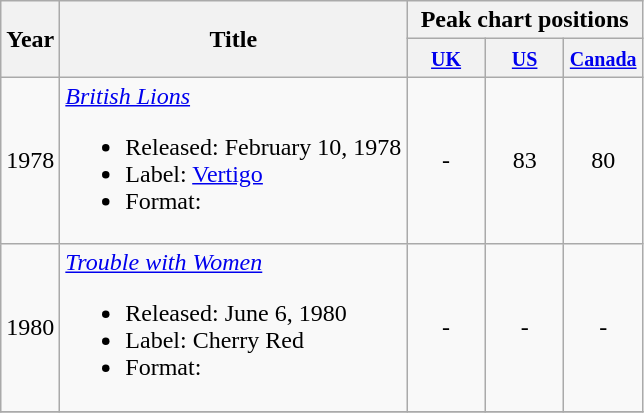<table class="wikitable" style="text-align:center;">
<tr>
<th rowspan="2">Year</th>
<th rowspan="2" ">Title</th>
<th colspan="3">Peak chart positions</th>
</tr>
<tr>
<th width="45"><small><a href='#'>UK</a><br></small></th>
<th width="45"><small><a href='#'>US</a><br></small></th>
<th width="45"><small><a href='#'>Canada</a></small><br></th>
</tr>
<tr>
<td>1978</td>
<td align="left"><em><a href='#'>British Lions</a></em><br><ul><li>Released: February 10, 1978</li><li>Label: <a href='#'>Vertigo</a></li><li>Format:</li></ul></td>
<td>-</td>
<td>83</td>
<td>80</td>
</tr>
<tr>
<td>1980</td>
<td align="left"><em><a href='#'>Trouble with Women</a></em><br><ul><li>Released: June 6, 1980</li><li>Label: Cherry Red</li><li>Format:</li></ul></td>
<td>-</td>
<td>-</td>
<td>-</td>
</tr>
<tr>
</tr>
</table>
